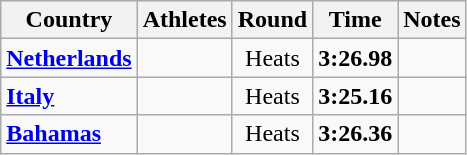<table class="wikitable sortable" style="text-align:center">
<tr>
<th>Country</th>
<th class=unsortable>Athletes</th>
<th>Round</th>
<th>Time</th>
<th>Notes</th>
</tr>
<tr>
<td align=left><strong><a href='#'>Netherlands</a></strong></td>
<td align=left></td>
<td>Heats</td>
<td><strong>3:26.98</strong></td>
<td></td>
</tr>
<tr>
<td align=left><strong><a href='#'>Italy</a></strong></td>
<td align=left></td>
<td>Heats</td>
<td><strong>3:25.16</strong></td>
<td></td>
</tr>
<tr>
<td align=left><strong><a href='#'>Bahamas</a></strong></td>
<td align=left></td>
<td>Heats</td>
<td><strong>3:26.36</strong></td>
<td></td>
</tr>
</table>
